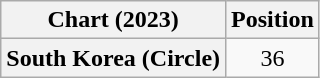<table class="wikitable plainrowheaders" style="text-align:center">
<tr>
<th scope="col">Chart (2023)</th>
<th scope="col">Position</th>
</tr>
<tr>
<th scope="row">South Korea (Circle)</th>
<td>36</td>
</tr>
</table>
